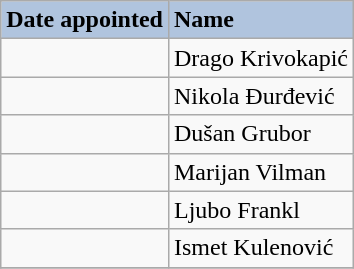<table class="wikitable">
<tr>
<th style="text-align: left; background: #B0C4DE;">Date appointed</th>
<th style="text-align: left; background: #B0C4DE;">Name</th>
</tr>
<tr>
<td></td>
<td>Drago Krivokapić</td>
</tr>
<tr>
<td></td>
<td>Nikola Đurđević</td>
</tr>
<tr>
<td></td>
<td>Dušan Grubor</td>
</tr>
<tr>
<td></td>
<td>Marijan Vilman</td>
</tr>
<tr>
<td></td>
<td>Ljubo Frankl</td>
</tr>
<tr>
<td></td>
<td>Ismet Kulenović</td>
</tr>
<tr>
</tr>
</table>
